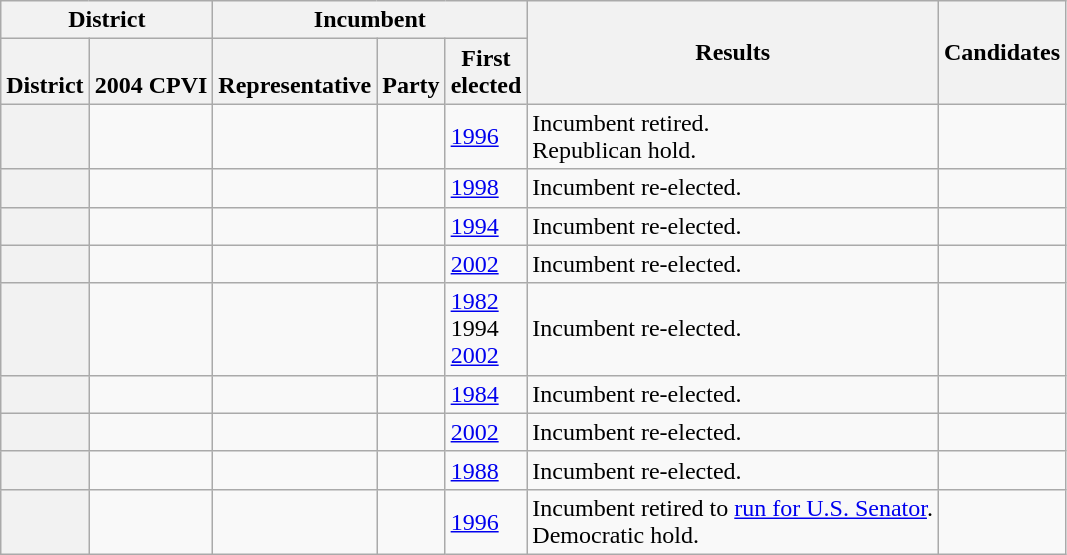<table class="wikitable sortable">
<tr>
<th colspan=2>District</th>
<th colspan=3>Incumbent</th>
<th rowspan=2>Results</th>
<th rowspan=2>Candidates</th>
</tr>
<tr valign=bottom>
<th>District</th>
<th>2004 CPVI</th>
<th>Representative</th>
<th>Party</th>
<th>First<br>elected</th>
</tr>
<tr>
<th></th>
<td></td>
<td></td>
<td></td>
<td><a href='#'>1996</a></td>
<td>Incumbent retired.<br>Republican hold.</td>
<td nowrap><br></td>
</tr>
<tr>
<th></th>
<td></td>
<td></td>
<td></td>
<td><a href='#'>1998</a></td>
<td>Incumbent re-elected.</td>
<td nowrap></td>
</tr>
<tr>
<th></th>
<td></td>
<td></td>
<td></td>
<td><a href='#'>1994</a></td>
<td>Incumbent re-elected.</td>
<td nowrap></td>
</tr>
<tr>
<th></th>
<td></td>
<td></td>
<td></td>
<td><a href='#'>2002</a></td>
<td>Incumbent re-elected.</td>
<td nowrap></td>
</tr>
<tr>
<th></th>
<td></td>
<td></td>
<td></td>
<td><a href='#'>1982</a><br>1994 <br><a href='#'>2002</a></td>
<td>Incumbent re-elected.</td>
<td nowrap></td>
</tr>
<tr>
<th></th>
<td></td>
<td></td>
<td></td>
<td><a href='#'>1984</a></td>
<td>Incumbent re-elected.</td>
<td nowrap></td>
</tr>
<tr>
<th></th>
<td></td>
<td></td>
<td></td>
<td><a href='#'>2002</a></td>
<td>Incumbent re-elected.</td>
<td nowrap><br></td>
</tr>
<tr>
<th></th>
<td></td>
<td></td>
<td></td>
<td><a href='#'>1988</a></td>
<td>Incumbent re-elected.</td>
<td nowrap></td>
</tr>
<tr>
<th></th>
<td></td>
<td></td>
<td></td>
<td><a href='#'>1996</a></td>
<td>Incumbent retired to <a href='#'>run for U.S. Senator</a>.<br>Democratic hold.</td>
<td nowrap></td>
</tr>
</table>
